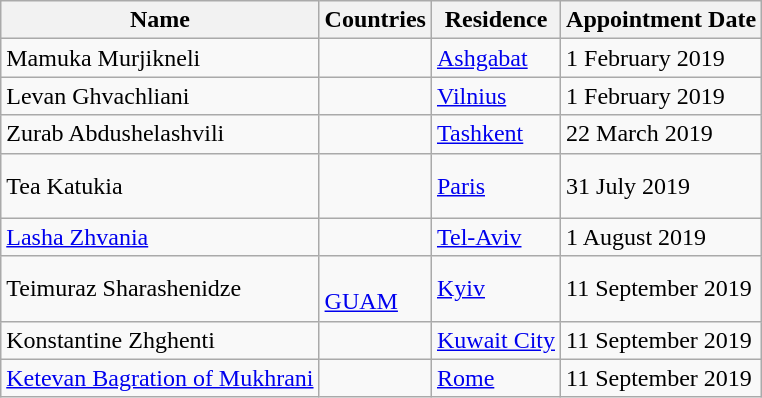<table class="wikitable">
<tr>
<th>Name</th>
<th>Countries</th>
<th>Residence</th>
<th>Appointment Date</th>
</tr>
<tr>
<td>Mamuka Murjikneli</td>
<td><br></td>
<td><a href='#'>Ashgabat</a></td>
<td>1 February 2019</td>
</tr>
<tr>
<td>Levan Ghvachliani</td>
<td></td>
<td><a href='#'>Vilnius</a></td>
<td>1 February 2019</td>
</tr>
<tr>
<td>Zurab Abdushelashvili</td>
<td><br></td>
<td><a href='#'>Tashkent</a></td>
<td>22 March 2019</td>
</tr>
<tr>
<td>Tea Katukia</td>
<td><br><br></td>
<td><a href='#'>Paris</a></td>
<td>31 July 2019</td>
</tr>
<tr>
<td><a href='#'>Lasha Zhvania</a></td>
<td></td>
<td><a href='#'>Tel-Aviv</a></td>
<td>1 August 2019</td>
</tr>
<tr>
<td>Teimuraz Sharashenidze</td>
<td><br> <a href='#'>GUAM</a></td>
<td><a href='#'>Kyiv</a></td>
<td>11 September 2019</td>
</tr>
<tr>
<td>Konstantine Zhghenti</td>
<td><br></td>
<td><a href='#'>Kuwait City</a></td>
<td>11 September 2019</td>
</tr>
<tr>
<td><a href='#'>Ketevan Bagration of Mukhrani</a></td>
<td><br></td>
<td><a href='#'>Rome</a></td>
<td>11 September 2019</td>
</tr>
</table>
